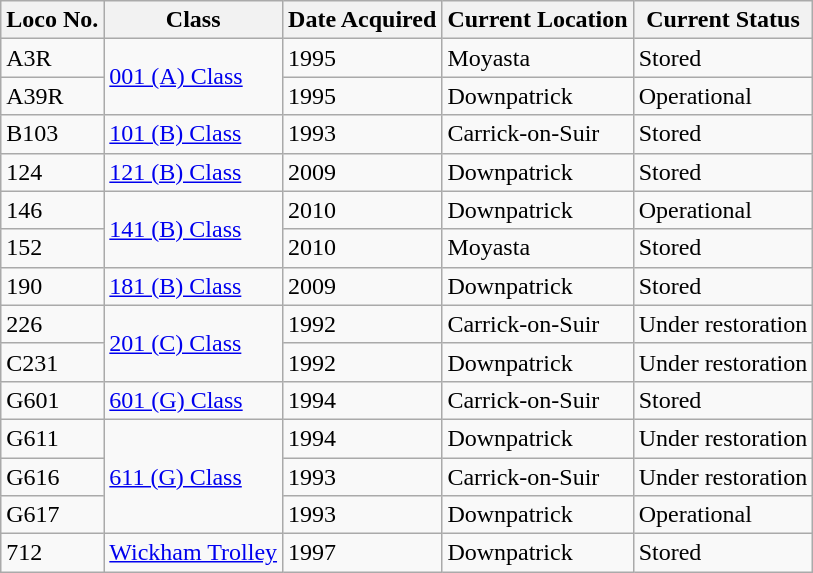<table class="wikitable">
<tr>
<th>Loco No.</th>
<th>Class</th>
<th>Date Acquired</th>
<th>Current Location</th>
<th>Current Status</th>
</tr>
<tr>
<td>A3R</td>
<td rowspan="2"><a href='#'>001 (A) Class</a></td>
<td>1995</td>
<td>Moyasta</td>
<td>Stored</td>
</tr>
<tr>
<td>A39R</td>
<td>1995</td>
<td>Downpatrick</td>
<td>Operational</td>
</tr>
<tr>
<td>B103</td>
<td><a href='#'>101 (B) Class</a></td>
<td>1993</td>
<td>Carrick-on-Suir</td>
<td>Stored</td>
</tr>
<tr>
<td>124</td>
<td><a href='#'>121 (B) Class</a></td>
<td>2009</td>
<td>Downpatrick</td>
<td>Stored</td>
</tr>
<tr>
<td>146</td>
<td rowspan="2"><a href='#'>141 (B) Class</a></td>
<td>2010</td>
<td>Downpatrick</td>
<td>Operational</td>
</tr>
<tr>
<td>152</td>
<td>2010</td>
<td>Moyasta</td>
<td>Stored</td>
</tr>
<tr>
<td>190</td>
<td><a href='#'>181 (B) Class</a></td>
<td>2009</td>
<td>Downpatrick</td>
<td>Stored</td>
</tr>
<tr>
<td>226</td>
<td rowspan="2"><a href='#'>201 (C) Class</a></td>
<td>1992</td>
<td>Carrick-on-Suir</td>
<td>Under restoration</td>
</tr>
<tr>
<td>C231</td>
<td>1992</td>
<td>Downpatrick</td>
<td>Under restoration</td>
</tr>
<tr>
<td>G601</td>
<td><a href='#'>601 (G) Class</a></td>
<td>1994</td>
<td>Carrick-on-Suir</td>
<td>Stored</td>
</tr>
<tr>
<td>G611</td>
<td rowspan="3"><a href='#'>611 (G) Class</a></td>
<td>1994</td>
<td>Downpatrick</td>
<td>Under restoration</td>
</tr>
<tr>
<td>G616</td>
<td>1993</td>
<td>Carrick-on-Suir</td>
<td>Under restoration</td>
</tr>
<tr>
<td>G617</td>
<td>1993</td>
<td>Downpatrick</td>
<td>Operational</td>
</tr>
<tr>
<td>712</td>
<td><a href='#'>Wickham Trolley</a></td>
<td>1997</td>
<td>Downpatrick</td>
<td>Stored</td>
</tr>
</table>
